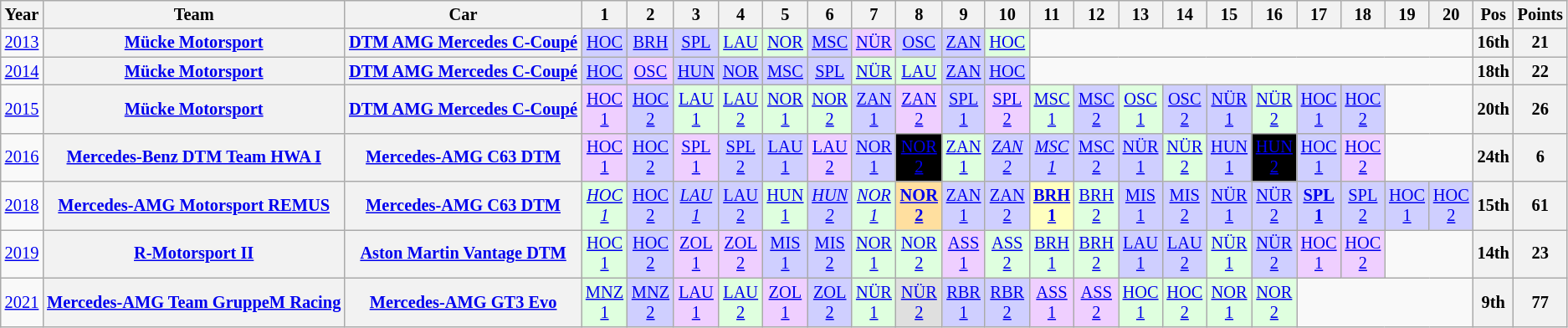<table class="wikitable" style="text-align:center; font-size:85%">
<tr>
<th>Year</th>
<th>Team</th>
<th>Car</th>
<th>1</th>
<th>2</th>
<th>3</th>
<th>4</th>
<th>5</th>
<th>6</th>
<th>7</th>
<th>8</th>
<th>9</th>
<th>10</th>
<th>11</th>
<th>12</th>
<th>13</th>
<th>14</th>
<th>15</th>
<th>16</th>
<th>17</th>
<th>18</th>
<th>19</th>
<th>20</th>
<th>Pos</th>
<th>Points</th>
</tr>
<tr>
<td><a href='#'>2013</a></td>
<th nowrap><a href='#'>Mücke Motorsport</a></th>
<th nowrap><a href='#'>DTM AMG Mercedes C-Coupé</a></th>
<td style="background:#CFCFFF;"><a href='#'>HOC</a><br></td>
<td style="background:#CFCFFF;"><a href='#'>BRH</a><br></td>
<td style="background:#CFCFFF;"><a href='#'>SPL</a><br></td>
<td style="background:#DFFFDF;"><a href='#'>LAU</a><br></td>
<td style="background:#DFFFDF;"><a href='#'>NOR</a><br></td>
<td style="background:#CFCFFF;"><a href='#'>MSC</a><br></td>
<td style="background:#EFCFFF;"><a href='#'>NÜR</a><br></td>
<td style="background:#CFCFFF;"><a href='#'>OSC</a><br></td>
<td style="background:#CFCFFF;"><a href='#'>ZAN</a><br></td>
<td style="background:#DFFFDF;"><a href='#'>HOC</a><br></td>
<td colspan=10></td>
<th>16th</th>
<th>21</th>
</tr>
<tr>
<td><a href='#'>2014</a></td>
<th nowrap><a href='#'>Mücke Motorsport</a></th>
<th nowrap><a href='#'>DTM AMG Mercedes C-Coupé</a></th>
<td style="background:#CFCFFF;"><a href='#'>HOC</a><br></td>
<td style="background:#EFCFFF;"><a href='#'>OSC</a><br></td>
<td style="background:#CFCFFF;"><a href='#'>HUN</a><br></td>
<td style="background:#CFCFFF;"><a href='#'>NOR</a><br></td>
<td style="background:#CFCFFF;"><a href='#'>MSC</a><br></td>
<td style="background:#CFCFFF;"><a href='#'>SPL</a><br></td>
<td style="background:#DFFFDF;"><a href='#'>NÜR</a><br></td>
<td style="background:#DFFFDF;"><a href='#'>LAU</a><br></td>
<td style="background:#CFCFFF;"><a href='#'>ZAN</a><br></td>
<td style="background:#CFCFFF;"><a href='#'>HOC</a><br></td>
<td colspan=10></td>
<th>18th</th>
<th>22</th>
</tr>
<tr>
<td><a href='#'>2015</a></td>
<th nowrap><a href='#'>Mücke Motorsport</a></th>
<th nowrap><a href='#'>DTM AMG Mercedes C-Coupé</a></th>
<td style="background:#EFCFFF;"><a href='#'>HOC<br>1</a><br></td>
<td style="background:#CFCFFF;"><a href='#'>HOC<br>2</a><br></td>
<td style="background:#DFFFDF;"><a href='#'>LAU<br>1</a><br></td>
<td style="background:#DFFFDF;"><a href='#'>LAU<br>2</a><br></td>
<td style="background:#DFFFDF;"><a href='#'>NOR<br>1</a><br></td>
<td style="background:#DFFFDF;"><a href='#'>NOR<br>2</a><br></td>
<td style="background:#CFCFFF;"><a href='#'>ZAN<br>1</a><br></td>
<td style="background:#EFCFFF;"><a href='#'>ZAN<br>2</a><br></td>
<td style="background:#CFCFFF;"><a href='#'>SPL<br>1</a><br></td>
<td style="background:#EFCFFF;"><a href='#'>SPL<br>2</a><br></td>
<td style="background:#DFFFDF;"><a href='#'>MSC<br>1</a><br></td>
<td style="background:#CFCFFF;"><a href='#'>MSC<br>2</a><br></td>
<td style="background:#DFFFDF;"><a href='#'>OSC<br>1</a><br></td>
<td style="background:#CFCFFF;"><a href='#'>OSC<br>2</a><br></td>
<td style="background:#CFCFFF;"><a href='#'>NÜR<br>1</a><br></td>
<td style="background:#DFFFDF;"><a href='#'>NÜR<br>2</a><br></td>
<td style="background:#CFCFFF;"><a href='#'>HOC<br>1</a><br></td>
<td style="background:#CFCFFF;"><a href='#'>HOC<br>2</a><br></td>
<td colspan=2></td>
<th>20th</th>
<th>26</th>
</tr>
<tr>
<td><a href='#'>2016</a></td>
<th nowrap><a href='#'>Mercedes-Benz DTM Team HWA I</a></th>
<th nowrap><a href='#'>Mercedes-AMG C63 DTM</a></th>
<td style="background:#EFCFFF;"><a href='#'>HOC<br>1</a><br></td>
<td style="background:#CFCFFF;"><a href='#'>HOC<br>2</a><br></td>
<td style="background:#EFCFFF;"><a href='#'>SPL<br>1</a><br></td>
<td style="background:#CFCFFF;"><a href='#'>SPL<br>2</a><br></td>
<td style="background:#CFCFFF;"><a href='#'>LAU<br>1</a><br></td>
<td style="background:#EFCFFF;"><a href='#'>LAU<br>2</a><br></td>
<td style="background:#CFCFFF;"><a href='#'>NOR<br>1</a><br></td>
<td style="background:#000000; color:white;"><a href='#'><span>NOR<br>2</span></a><br></td>
<td style="background:#DFFFDF;"><a href='#'>ZAN<br>1</a><br></td>
<td style="background:#CFCFFF;"><em><a href='#'>ZAN<br>2</a></em><br></td>
<td style="background:#CFCFFF;"><em><a href='#'>MSC<br>1</a></em><br></td>
<td style="background:#CFCFFF;"><a href='#'>MSC<br>2</a><br></td>
<td style="background:#CFCFFF;"><a href='#'>NÜR<br>1</a><br></td>
<td style="background:#DFFFDF;"><a href='#'>NÜR<br>2</a><br></td>
<td style="background:#CFCFFF;"><a href='#'>HUN<br>1</a><br></td>
<td style="background:#000000; color:white;"><a href='#'><span>HUN<br>2</span></a><br></td>
<td style="background:#CFCFFF;"><a href='#'>HOC<br>1</a><br></td>
<td style="background:#EFCFFF;"><a href='#'>HOC<br>2</a><br></td>
<td colspan=2></td>
<th>24th</th>
<th>6</th>
</tr>
<tr>
<td><a href='#'>2018</a></td>
<th nowrap><a href='#'>Mercedes-AMG Motorsport REMUS</a></th>
<th nowrap><a href='#'>Mercedes-AMG C63 DTM</a></th>
<td style="background:#DFFFDF;"><em><a href='#'>HOC<br>1</a></em><br></td>
<td style="background:#CFCFFF;"><a href='#'>HOC<br>2</a><br></td>
<td style="background:#CFCFFF;"><em><a href='#'>LAU<br>1</a></em><br></td>
<td style="background:#CFCFFF;"><a href='#'>LAU<br>2</a><br></td>
<td style="background:#DFFFDF;"><a href='#'>HUN<br>1</a><br></td>
<td style="background:#CFCFFF;"><em><a href='#'>HUN<br>2</a></em><br></td>
<td style="background:#DFFFDF;"><em><a href='#'>NOR<br>1</a></em><br></td>
<td style="background:#FFDF9F;"><strong><a href='#'>NOR<br>2</a></strong><br></td>
<td style="background:#CFCFFF;"><a href='#'>ZAN<br>1</a><br></td>
<td style="background:#CFCFFF;"><a href='#'>ZAN<br>2</a><br></td>
<td style="background:#FFFFBF;"><strong><a href='#'>BRH<br>1</a></strong><br></td>
<td style="background:#DFFFDF;"><a href='#'>BRH<br>2</a><br></td>
<td style="background:#CFCFFF;"><a href='#'>MIS<br>1</a><br></td>
<td style="background:#CFCFFF;"><a href='#'>MIS<br>2</a><br></td>
<td style="background:#CFCFFF;"><a href='#'>NÜR<br>1</a><br></td>
<td style="background:#CFCFFF;"><a href='#'>NÜR<br>2</a><br></td>
<td style="background:#CFCFFF;"><strong><a href='#'>SPL<br>1</a></strong><br></td>
<td style="background:#CFCFFF;"><a href='#'>SPL<br>2</a><br></td>
<td style="background:#CFCFFF;"><a href='#'>HOC<br>1</a><br></td>
<td style="background:#CFCFFF;"><a href='#'>HOC<br>2</a><br></td>
<th>15th</th>
<th>61</th>
</tr>
<tr>
<td><a href='#'>2019</a></td>
<th nowrap><a href='#'>R-Motorsport II</a></th>
<th nowrap><a href='#'>Aston Martin Vantage DTM</a></th>
<td style="background:#DFFFDF;"><a href='#'>HOC<br>1</a><br></td>
<td style="background:#CFCFFF;"><a href='#'>HOC<br>2</a><br></td>
<td style="background:#EFCFFF;"><a href='#'>ZOL<br>1</a><br></td>
<td style="background:#EFCFFF;"><a href='#'>ZOL<br>2</a><br></td>
<td style="background:#CFCFFF;"><a href='#'>MIS<br>1</a><br></td>
<td style="background:#CFCFFF;"><a href='#'>MIS<br>2</a><br></td>
<td style="background:#DFFFDF;"><a href='#'>NOR<br>1</a><br></td>
<td style="background:#DFFFDF;"><a href='#'>NOR<br>2</a><br></td>
<td style="background:#EFCFFF;"><a href='#'>ASS<br>1</a><br></td>
<td style="background:#DFFFDF;"><a href='#'>ASS<br>2</a><br></td>
<td style="background:#DFFFDF;"><a href='#'>BRH<br>1</a><br></td>
<td style="background:#DFFFDF;"><a href='#'>BRH<br>2</a><br></td>
<td style="background:#CFCFFF;"><a href='#'>LAU<br>1</a><br></td>
<td style="background:#CFCFFF;"><a href='#'>LAU<br>2</a><br></td>
<td style="background:#DFFFDF;"><a href='#'>NÜR<br>1</a><br></td>
<td style="background:#CFCFFF;"><a href='#'>NÜR<br>2</a><br></td>
<td style="background:#EFCFFF;"><a href='#'>HOC<br>1</a><br></td>
<td style="background:#EFCFFF;"><a href='#'>HOC<br>2</a><br></td>
<td colspan=2></td>
<th>14th</th>
<th>23</th>
</tr>
<tr>
<td><a href='#'>2021</a></td>
<th nowrap><a href='#'>Mercedes-AMG Team GruppeM Racing</a></th>
<th nowrap><a href='#'>Mercedes-AMG GT3 Evo</a></th>
<td style="background:#DFFFDF;"><a href='#'>MNZ<br>1</a><br></td>
<td style="background:#CFCFFF;"><a href='#'>MNZ<br>2</a><br></td>
<td style="background:#EFCFFF;"><a href='#'>LAU<br>1</a><br></td>
<td style="background:#DFFFDF;"><a href='#'>LAU<br>2</a><br></td>
<td style="background:#EFCFFF;"><a href='#'>ZOL<br>1</a><br></td>
<td style="background:#CFCFFF;"><a href='#'>ZOL<br>2</a><br></td>
<td style="background:#DFFFDF;"><a href='#'>NÜR<br>1</a><br></td>
<td style="background:#DFDFDF;"><a href='#'>NÜR<br>2</a><br></td>
<td style="background:#CFCFFF;"><a href='#'>RBR<br>1</a><br></td>
<td style="background:#CFCFFF;"><a href='#'>RBR<br>2</a><br></td>
<td style="background:#EFCFFF;"><a href='#'>ASS<br>1</a><br></td>
<td style="background:#EFCFFF;"><a href='#'>ASS<br>2</a><br></td>
<td style="background:#DFFFDF;"><a href='#'>HOC<br>1</a><br></td>
<td style="background:#DFFFDF;"><a href='#'>HOC<br>2</a><br></td>
<td style="background:#DFFFDF;"><a href='#'>NOR<br>1</a><br></td>
<td style="background:#DFFFDF;"><a href='#'>NOR<br>2</a><br></td>
<td colspan=4></td>
<th>9th</th>
<th>77</th>
</tr>
</table>
